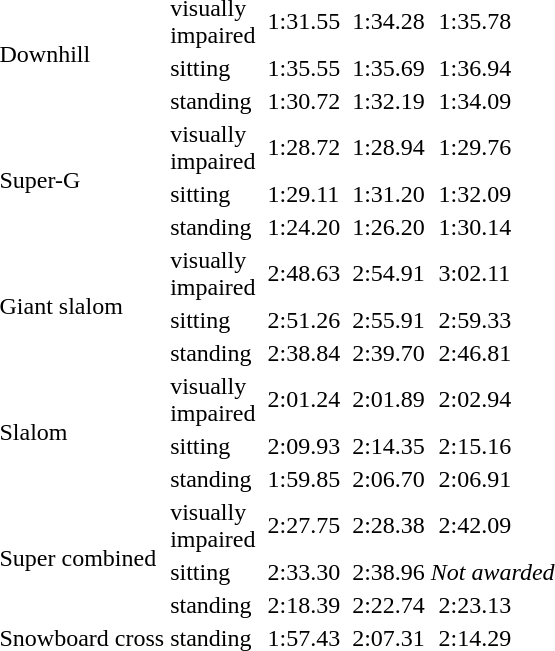<table>
<tr>
<td rowspan="3">Downhill<br></td>
<td>visually<br>impaired</td>
<td></td>
<td>1:31.55</td>
<td></td>
<td>1:34.28</td>
<td></td>
<td>1:35.78</td>
</tr>
<tr>
<td>sitting</td>
<td></td>
<td>1:35.55</td>
<td></td>
<td>1:35.69</td>
<td></td>
<td>1:36.94</td>
</tr>
<tr>
<td>standing</td>
<td></td>
<td>1:30.72</td>
<td></td>
<td>1:32.19</td>
<td></td>
<td>1:34.09</td>
</tr>
<tr>
<td rowspan="3">Super-G<br></td>
<td>visually<br>impaired</td>
<td></td>
<td>1:28.72</td>
<td></td>
<td>1:28.94</td>
<td></td>
<td>1:29.76</td>
</tr>
<tr>
<td>sitting</td>
<td></td>
<td>1:29.11</td>
<td></td>
<td>1:31.20</td>
<td></td>
<td>1:32.09</td>
</tr>
<tr>
<td>standing</td>
<td></td>
<td>1:24.20</td>
<td></td>
<td>1:26.20</td>
<td></td>
<td>1:30.14</td>
</tr>
<tr>
<td rowspan="3">Giant slalom<br></td>
<td>visually<br>impaired</td>
<td></td>
<td>2:48.63</td>
<td></td>
<td>2:54.91</td>
<td></td>
<td>3:02.11</td>
</tr>
<tr>
<td>sitting</td>
<td></td>
<td>2:51.26</td>
<td></td>
<td>2:55.91</td>
<td></td>
<td>2:59.33</td>
</tr>
<tr>
<td>standing</td>
<td></td>
<td>2:38.84</td>
<td></td>
<td>2:39.70</td>
<td></td>
<td>2:46.81</td>
</tr>
<tr>
<td rowspan="3">Slalom<br></td>
<td>visually<br>impaired</td>
<td></td>
<td>2:01.24</td>
<td></td>
<td>2:01.89</td>
<td></td>
<td>2:02.94</td>
</tr>
<tr>
<td>sitting</td>
<td></td>
<td>2:09.93</td>
<td></td>
<td>2:14.35</td>
<td></td>
<td>2:15.16</td>
</tr>
<tr>
<td>standing</td>
<td></td>
<td>1:59.85</td>
<td></td>
<td>2:06.70</td>
<td></td>
<td>2:06.91</td>
</tr>
<tr>
<td rowspan="3">Super combined<br></td>
<td>visually<br>impaired</td>
<td></td>
<td>2:27.75</td>
<td></td>
<td>2:28.38</td>
<td></td>
<td>2:42.09</td>
</tr>
<tr>
<td>sitting</td>
<td></td>
<td>2:33.30</td>
<td></td>
<td>2:38.96</td>
<td colspan=2><em>Not awarded</em></td>
</tr>
<tr>
<td>standing</td>
<td></td>
<td>2:18.39</td>
<td></td>
<td>2:22.74</td>
<td></td>
<td>2:23.13</td>
</tr>
<tr>
<td>Snowboard cross<br></td>
<td>standing</td>
<td></td>
<td>1:57.43</td>
<td></td>
<td>2:07.31</td>
<td></td>
<td>2:14.29</td>
</tr>
</table>
